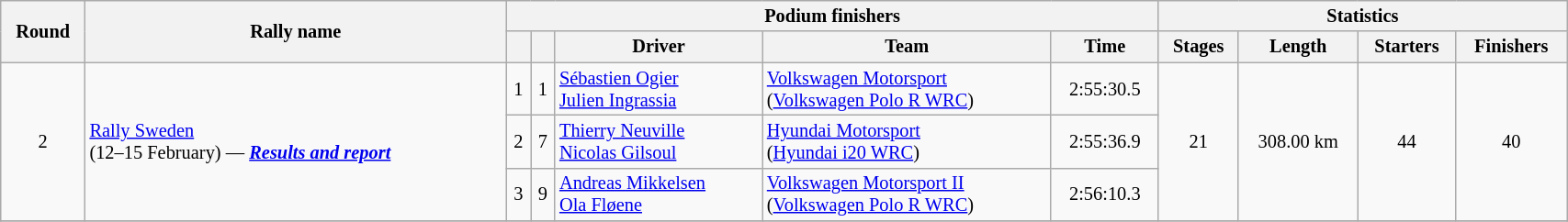<table class="wikitable" width=90% style="font-size:85%;">
<tr>
<th rowspan=2>Round</th>
<th style="width:22em" rowspan=2>Rally name</th>
<th colspan=5>Podium finishers</th>
<th colspan=4>Statistics</th>
</tr>
<tr>
<th></th>
<th></th>
<th>Driver</th>
<th>Team</th>
<th>Time</th>
<th>Stages</th>
<th>Length</th>
<th>Starters</th>
<th>Finishers</th>
</tr>
<tr>
<td rowspan=3 align=center>2</td>
<td rowspan=3 nowrap> <a href='#'>Rally Sweden</a><br>(12–15 February) — <strong><em><a href='#'>Results and report</a></em></strong></td>
<td align=center>1</td>
<td align=center>1</td>
<td nowrap> <a href='#'>Sébastien Ogier</a> <br> <a href='#'>Julien Ingrassia</a></td>
<td nowrap> <a href='#'>Volkswagen Motorsport</a> <br> (<a href='#'>Volkswagen Polo R WRC</a>)</td>
<td align=center>2:55:30.5</td>
<td rowspan=3 align=center>21</td>
<td rowspan=3 align=center>308.00 km</td>
<td rowspan=3 align=center>44</td>
<td rowspan=3 align=center>40</td>
</tr>
<tr>
<td align=center>2</td>
<td align=center>7</td>
<td nowrap> <a href='#'>Thierry Neuville</a><br> <a href='#'>Nicolas Gilsoul</a></td>
<td nowrap> <a href='#'>Hyundai Motorsport</a><br> (<a href='#'>Hyundai i20 WRC</a>)</td>
<td align=center>2:55:36.9</td>
</tr>
<tr>
<td align=center>3</td>
<td align=center>9</td>
<td nowrap> <a href='#'>Andreas Mikkelsen</a> <br> <a href='#'>Ola Fløene</a></td>
<td nowrap> <a href='#'>Volkswagen Motorsport II</a> <br> (<a href='#'>Volkswagen Polo R WRC</a>)</td>
<td align=center>2:56:10.3</td>
</tr>
<tr>
</tr>
</table>
